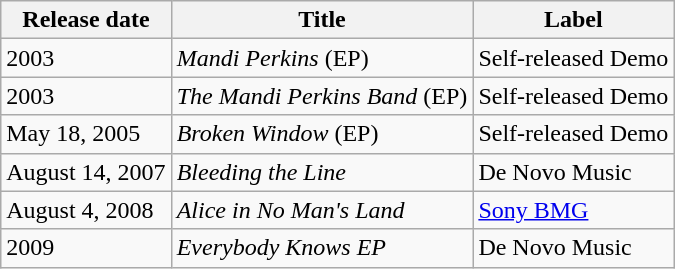<table class="wikitable">
<tr>
<th>Release date</th>
<th>Title</th>
<th>Label</th>
</tr>
<tr>
<td>2003</td>
<td><em>Mandi Perkins</em> (EP)</td>
<td>Self-released Demo</td>
</tr>
<tr>
<td>2003</td>
<td><em>The Mandi Perkins Band</em> (EP)</td>
<td>Self-released Demo</td>
</tr>
<tr>
<td>May 18, 2005</td>
<td><em>Broken Window</em> (EP)</td>
<td>Self-released Demo</td>
</tr>
<tr>
<td>August 14, 2007</td>
<td><em>Bleeding the Line</em></td>
<td>De Novo Music</td>
</tr>
<tr>
<td>August 4, 2008</td>
<td><em>Alice in No Man's Land</em></td>
<td><a href='#'>Sony BMG</a></td>
</tr>
<tr>
<td>2009</td>
<td><em>Everybody Knows EP</em></td>
<td>De Novo Music</td>
</tr>
</table>
